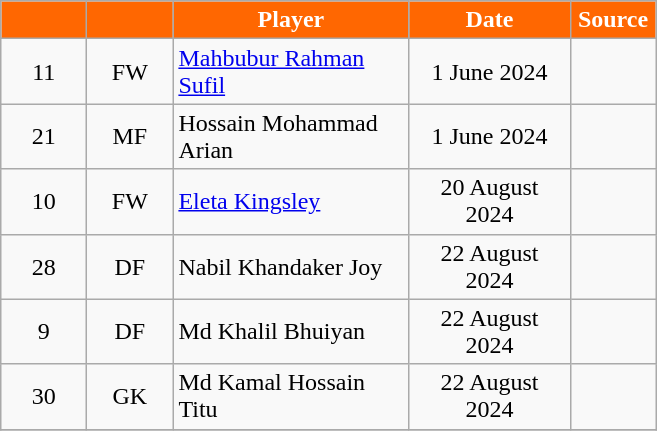<table class="wikitable plainrowheaders sortable" style="text-align:center">
<tr>
<th style="background:#FF6701; color:white; width:50px;"></th>
<th style="background:#FF6701; color:white; width:50px;"></th>
<th style="background:#FF6701; color:white; width:150px;">Player</th>
<th style="background:#FF6701; color:white; width:100px;">Date</th>
<th style="background:#FF6701; color:white; width:50px;">Source</th>
</tr>
<tr>
<td align="center">11</td>
<td align="center">FW</td>
<td align="left"><a href='#'>Mahbubur Rahman Sufil</a></td>
<td align="center">1 June 2024</td>
<td></td>
</tr>
<tr>
<td align="center">21</td>
<td align="center">MF</td>
<td align="left">Hossain Mohammad Arian</td>
<td align="center">1 June 2024</td>
<td></td>
</tr>
<tr>
<td>10</td>
<td>FW</td>
<td align="left"><a href='#'>Eleta Kingsley</a></td>
<td>20 August 2024</td>
<td></td>
</tr>
<tr>
<td>28</td>
<td>DF</td>
<td align="left">Nabil Khandaker Joy</td>
<td>22 August 2024</td>
<td></td>
</tr>
<tr>
<td>9</td>
<td>DF</td>
<td align="left">Md Khalil Bhuiyan</td>
<td>22 August 2024</td>
<td></td>
</tr>
<tr>
<td>30</td>
<td>GK</td>
<td align="left">Md Kamal Hossain Titu</td>
<td>22 August 2024</td>
<td></td>
</tr>
<tr>
</tr>
</table>
